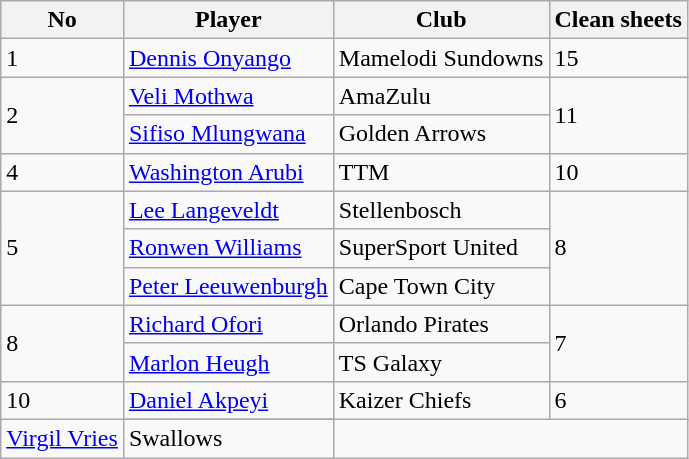<table class="wikitable" style="text-align:left">
<tr>
<th>No</th>
<th>Player</th>
<th>Club</th>
<th>Clean sheets</th>
</tr>
<tr>
<td>1</td>
<td> <a href='#'>Dennis Onyango</a></td>
<td>Mamelodi Sundowns</td>
<td>15</td>
</tr>
<tr>
<td rowspan="2">2</td>
<td> <a href='#'>Veli Mothwa</a></td>
<td>AmaZulu</td>
<td rowspan="2">11</td>
</tr>
<tr>
<td> <a href='#'>Sifiso Mlungwana</a></td>
<td>Golden Arrows</td>
</tr>
<tr>
<td>4</td>
<td> <a href='#'>Washington Arubi</a></td>
<td>TTM</td>
<td>10</td>
</tr>
<tr>
<td rowspan="3">5</td>
<td> <a href='#'>Lee Langeveldt</a></td>
<td>Stellenbosch</td>
<td rowspan="3">8</td>
</tr>
<tr>
<td> <a href='#'>Ronwen Williams</a></td>
<td>SuperSport United</td>
</tr>
<tr>
<td> <a href='#'>Peter Leeuwenburgh</a></td>
<td>Cape Town City</td>
</tr>
<tr>
<td rowspan="2">8</td>
<td> <a href='#'>Richard Ofori</a></td>
<td>Orlando Pirates</td>
<td rowspan="2">7</td>
</tr>
<tr>
<td> <a href='#'>Marlon Heugh</a></td>
<td>TS Galaxy</td>
</tr>
<tr>
<td rowspan="2">10</td>
<td> <a href='#'>Daniel Akpeyi</a></td>
<td>Kaizer Chiefs</td>
<td rowspan="2">6</td>
</tr>
<tr>
</tr>
<tr>
<td> <a href='#'>Virgil Vries</a></td>
<td>Swallows</td>
</tr>
</table>
